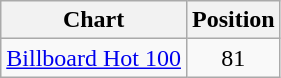<table class="wikitable">
<tr>
<th>Chart</th>
<th>Position</th>
</tr>
<tr>
<td><a href='#'>Billboard Hot 100</a></td>
<td align="center">81</td>
</tr>
</table>
